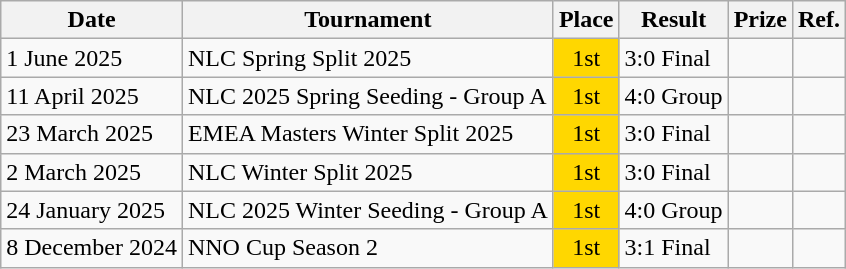<table class="wikitable">
<tr>
<th>Date</th>
<th>Tournament</th>
<th>Place</th>
<th>Result</th>
<th>Prize</th>
<th>Ref.</th>
</tr>
<tr>
<td>1 June 2025</td>
<td>NLC Spring Split 2025</td>
<td style="background:gold;text-align:center;">1st</td>
<td>3:0 Final</td>
<td></td>
<td></td>
</tr>
<tr>
<td>11 April 2025</td>
<td>NLC 2025 Spring Seeding - Group A</td>
<td style="background:gold;text-align:center;">1st</td>
<td>4:0 Group</td>
<td></td>
<td></td>
</tr>
<tr>
<td>23 March 2025</td>
<td>EMEA Masters Winter Split 2025</td>
<td style="background:gold;text-align:center;">1st</td>
<td>3:0 Final</td>
<td></td>
<td></td>
</tr>
<tr>
<td>2 March 2025</td>
<td>NLC Winter Split 2025</td>
<td style="background:gold;text-align:center;">1st</td>
<td>3:0 Final</td>
<td></td>
<td></td>
</tr>
<tr>
<td>24 January 2025</td>
<td>NLC 2025 Winter Seeding - Group A</td>
<td style="background:gold;text-align:center;">1st</td>
<td>4:0 Group</td>
<td></td>
<td></td>
</tr>
<tr>
<td>8 December 2024</td>
<td>NNO Cup Season 2</td>
<td style="background:gold;text-align:center;">1st</td>
<td>3:1 Final</td>
<td></td>
<td></td>
</tr>
</table>
